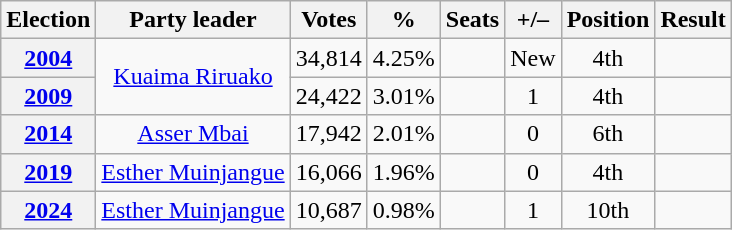<table class=wikitable style=text-align:center>
<tr>
<th>Election</th>
<th>Party leader</th>
<th><strong>Votes</strong></th>
<th><strong>%</strong></th>
<th><strong>Seats</strong></th>
<th>+/–</th>
<th><strong>Position</strong></th>
<th><strong>Result</strong></th>
</tr>
<tr>
<th><a href='#'>2004</a></th>
<td rowspan="2"><a href='#'>Kuaima Riruako</a></td>
<td>34,814</td>
<td>4.25%</td>
<td></td>
<td>New</td>
<td> 4th</td>
<td></td>
</tr>
<tr>
<th><a href='#'>2009</a></th>
<td>24,422</td>
<td>3.01%</td>
<td></td>
<td> 1</td>
<td> 4th</td>
<td></td>
</tr>
<tr>
<th><a href='#'>2014</a></th>
<td><a href='#'>Asser Mbai</a></td>
<td>17,942</td>
<td>2.01%</td>
<td></td>
<td> 0</td>
<td> 6th</td>
<td></td>
</tr>
<tr>
<th><a href='#'>2019</a></th>
<td><a href='#'>Esther Muinjangue</a></td>
<td>16,066</td>
<td>1.96%</td>
<td></td>
<td> 0</td>
<td> 4th</td>
<td></td>
</tr>
<tr>
<th><a href='#'>2024</a></th>
<td><a href='#'>Esther Muinjangue</a></td>
<td>10,687</td>
<td>0.98%</td>
<td></td>
<td> 1</td>
<td> 10th</td>
<td></td>
</tr>
</table>
